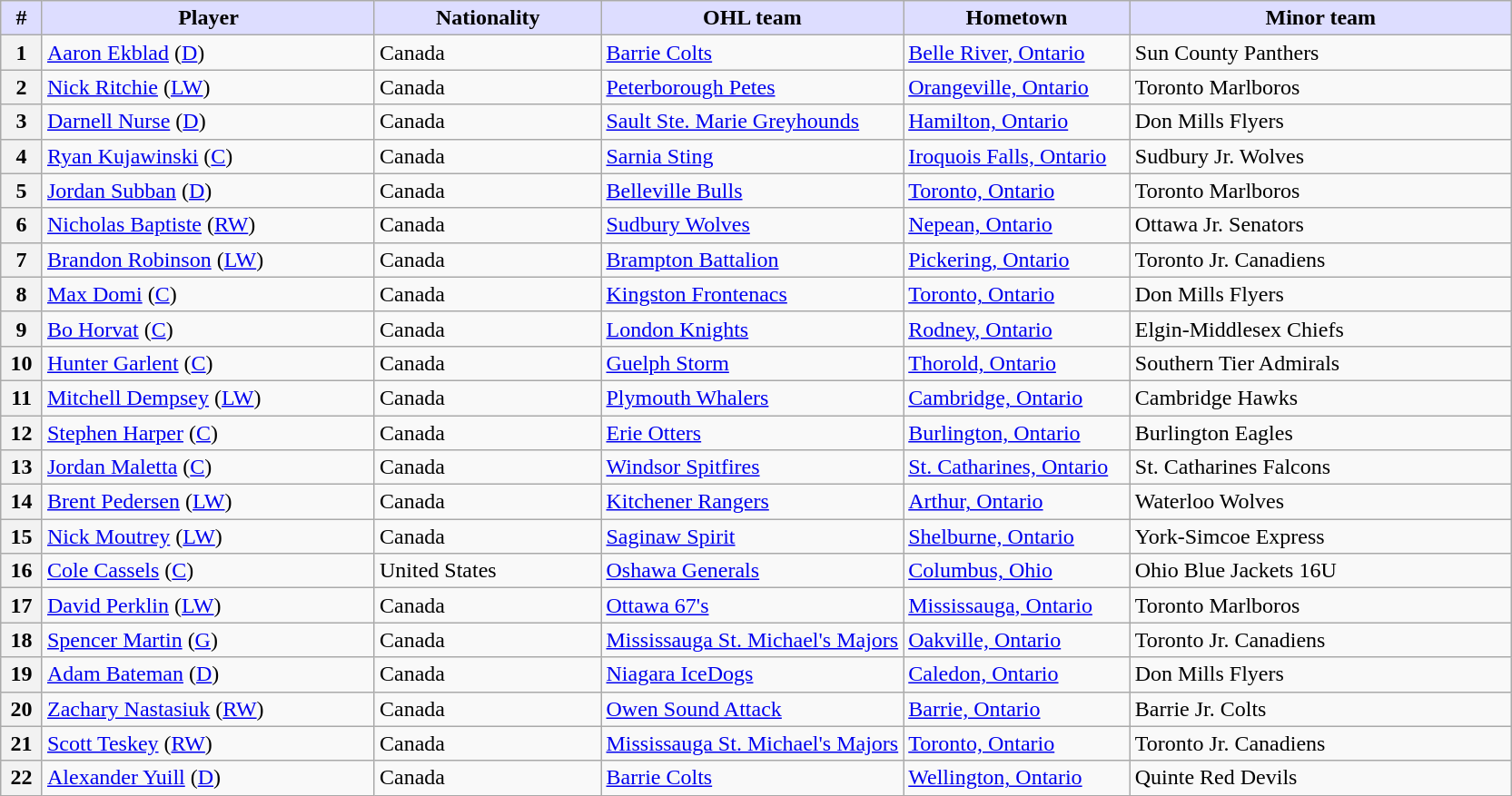<table class="wikitable">
<tr>
<th style="background:#ddf; width:2.75%;">#</th>
<th style="background:#ddf; width:22.0%;">Player</th>
<th style="background:#ddf; width:15.0%;">Nationality</th>
<th style="background:#ddf; width:20.0%;">OHL team</th>
<th style="background:#ddf; width:15.0%;">Hometown</th>
<th style="background:#ddf; width:100.0%;">Minor team</th>
</tr>
<tr>
<th>1</th>
<td><a href='#'>Aaron Ekblad</a> (<a href='#'>D</a>)</td>
<td> Canada</td>
<td><a href='#'>Barrie Colts</a></td>
<td><a href='#'>Belle River, Ontario</a></td>
<td>Sun County Panthers</td>
</tr>
<tr>
<th>2</th>
<td><a href='#'>Nick Ritchie</a> (<a href='#'>LW</a>)</td>
<td> Canada</td>
<td><a href='#'>Peterborough Petes</a></td>
<td><a href='#'>Orangeville, Ontario</a></td>
<td>Toronto Marlboros</td>
</tr>
<tr>
<th>3</th>
<td><a href='#'>Darnell Nurse</a> (<a href='#'>D</a>)</td>
<td> Canada</td>
<td><a href='#'>Sault Ste. Marie Greyhounds</a></td>
<td><a href='#'>Hamilton, Ontario</a></td>
<td>Don Mills Flyers</td>
</tr>
<tr>
<th>4</th>
<td><a href='#'>Ryan Kujawinski</a> (<a href='#'>C</a>)</td>
<td> Canada</td>
<td><a href='#'>Sarnia Sting</a></td>
<td><a href='#'>Iroquois Falls, Ontario</a></td>
<td>Sudbury Jr. Wolves</td>
</tr>
<tr>
<th>5</th>
<td><a href='#'>Jordan Subban</a> (<a href='#'>D</a>)</td>
<td> Canada</td>
<td><a href='#'>Belleville Bulls</a></td>
<td><a href='#'>Toronto, Ontario</a></td>
<td>Toronto Marlboros</td>
</tr>
<tr>
<th>6</th>
<td><a href='#'>Nicholas Baptiste</a> (<a href='#'>RW</a>)</td>
<td> Canada</td>
<td><a href='#'>Sudbury Wolves</a></td>
<td><a href='#'>Nepean, Ontario</a></td>
<td>Ottawa Jr. Senators</td>
</tr>
<tr>
<th>7</th>
<td><a href='#'>Brandon Robinson</a> (<a href='#'>LW</a>)</td>
<td> Canada</td>
<td><a href='#'>Brampton Battalion</a></td>
<td><a href='#'>Pickering, Ontario</a></td>
<td>Toronto Jr. Canadiens</td>
</tr>
<tr>
<th>8</th>
<td><a href='#'>Max Domi</a> (<a href='#'>C</a>)</td>
<td> Canada</td>
<td><a href='#'>Kingston Frontenacs</a></td>
<td><a href='#'>Toronto, Ontario</a></td>
<td>Don Mills Flyers</td>
</tr>
<tr>
<th>9</th>
<td><a href='#'>Bo Horvat</a> (<a href='#'>C</a>)</td>
<td> Canada</td>
<td><a href='#'>London Knights</a></td>
<td><a href='#'>Rodney, Ontario</a></td>
<td>Elgin-Middlesex Chiefs</td>
</tr>
<tr>
<th>10</th>
<td><a href='#'>Hunter Garlent</a> (<a href='#'>C</a>)</td>
<td> Canada</td>
<td><a href='#'>Guelph Storm</a></td>
<td><a href='#'>Thorold, Ontario</a></td>
<td>Southern Tier Admirals</td>
</tr>
<tr>
<th>11</th>
<td><a href='#'>Mitchell Dempsey</a> (<a href='#'>LW</a>)</td>
<td> Canada</td>
<td><a href='#'>Plymouth Whalers</a></td>
<td><a href='#'>Cambridge, Ontario</a></td>
<td>Cambridge Hawks</td>
</tr>
<tr>
<th>12</th>
<td><a href='#'>Stephen Harper</a> (<a href='#'>C</a>)</td>
<td> Canada</td>
<td><a href='#'>Erie Otters</a></td>
<td><a href='#'>Burlington, Ontario</a></td>
<td>Burlington Eagles</td>
</tr>
<tr>
<th>13</th>
<td><a href='#'>Jordan Maletta</a> (<a href='#'>C</a>)</td>
<td> Canada</td>
<td><a href='#'>Windsor Spitfires</a></td>
<td><a href='#'>St. Catharines, Ontario</a></td>
<td>St. Catharines Falcons</td>
</tr>
<tr>
<th>14</th>
<td><a href='#'>Brent Pedersen</a> (<a href='#'>LW</a>)</td>
<td> Canada</td>
<td><a href='#'>Kitchener Rangers</a></td>
<td><a href='#'>Arthur, Ontario</a></td>
<td>Waterloo Wolves</td>
</tr>
<tr>
<th>15</th>
<td><a href='#'>Nick Moutrey</a> (<a href='#'>LW</a>)</td>
<td> Canada</td>
<td><a href='#'>Saginaw Spirit</a></td>
<td><a href='#'>Shelburne, Ontario</a></td>
<td>York-Simcoe Express</td>
</tr>
<tr>
<th>16</th>
<td><a href='#'>Cole Cassels</a> (<a href='#'>C</a>)</td>
<td> United States</td>
<td><a href='#'>Oshawa Generals</a></td>
<td><a href='#'>Columbus, Ohio</a></td>
<td>Ohio Blue Jackets 16U</td>
</tr>
<tr>
<th>17</th>
<td><a href='#'>David Perklin</a> (<a href='#'>LW</a>)</td>
<td> Canada</td>
<td><a href='#'>Ottawa 67's</a></td>
<td><a href='#'>Mississauga, Ontario</a></td>
<td>Toronto Marlboros</td>
</tr>
<tr>
<th>18</th>
<td><a href='#'>Spencer Martin</a> (<a href='#'>G</a>)</td>
<td> Canada</td>
<td><a href='#'>Mississauga St. Michael's Majors</a></td>
<td><a href='#'>Oakville, Ontario</a></td>
<td>Toronto Jr. Canadiens</td>
</tr>
<tr>
<th>19</th>
<td><a href='#'>Adam Bateman</a> (<a href='#'>D</a>)</td>
<td> Canada</td>
<td><a href='#'>Niagara IceDogs</a></td>
<td><a href='#'>Caledon, Ontario</a></td>
<td>Don Mills Flyers</td>
</tr>
<tr>
<th>20</th>
<td><a href='#'>Zachary Nastasiuk</a> (<a href='#'>RW</a>)</td>
<td> Canada</td>
<td><a href='#'>Owen Sound Attack</a></td>
<td><a href='#'>Barrie, Ontario</a></td>
<td>Barrie Jr. Colts</td>
</tr>
<tr>
<th>21</th>
<td><a href='#'>Scott Teskey</a> (<a href='#'>RW</a>)</td>
<td> Canada</td>
<td><a href='#'>Mississauga St. Michael's Majors</a></td>
<td><a href='#'>Toronto, Ontario</a></td>
<td>Toronto Jr. Canadiens</td>
</tr>
<tr>
<th>22</th>
<td><a href='#'>Alexander Yuill</a> (<a href='#'>D</a>)</td>
<td> Canada</td>
<td><a href='#'>Barrie Colts</a></td>
<td><a href='#'>Wellington, Ontario</a></td>
<td>Quinte Red Devils</td>
</tr>
</table>
